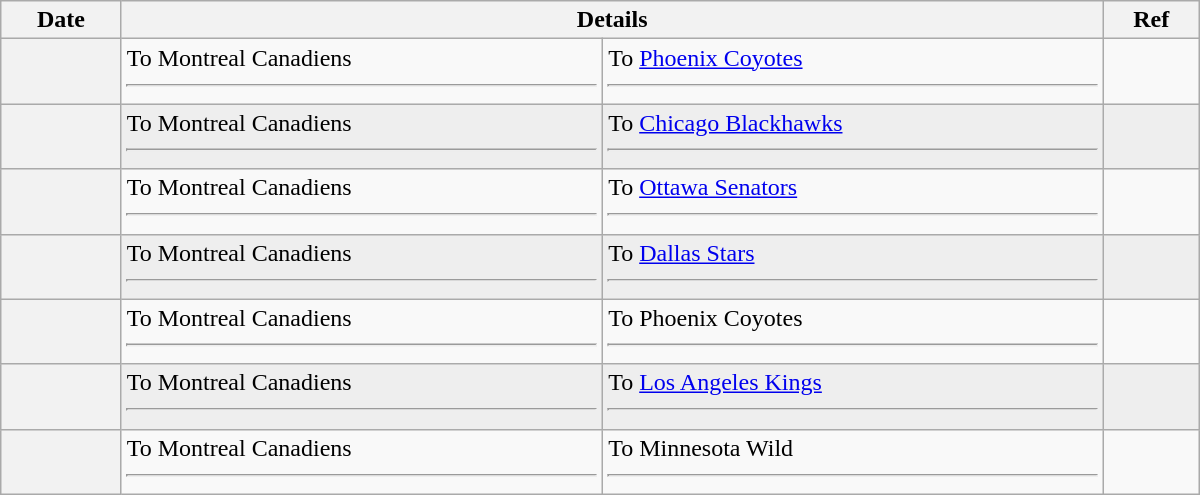<table class="wikitable plainrowheaders" style="width: 50em;">
<tr>
<th scope="col">Date</th>
<th scope="col" colspan="2">Details</th>
<th scope="col">Ref</th>
</tr>
<tr>
<th scope="row"></th>
<td valign="top">To Montreal Canadiens <hr></td>
<td valign="top">To <a href='#'>Phoenix Coyotes</a> <hr></td>
<td></td>
</tr>
<tr bgcolor="#eeeeee">
<th scope="row"></th>
<td valign="top">To Montreal Canadiens <hr></td>
<td valign="top">To <a href='#'>Chicago Blackhawks</a> <hr></td>
<td></td>
</tr>
<tr>
<th scope="row"></th>
<td valign="top">To Montreal Canadiens <hr></td>
<td valign="top">To <a href='#'>Ottawa Senators</a> <hr></td>
<td></td>
</tr>
<tr bgcolor="#eeeeee">
<th scope="row"></th>
<td valign="top">To Montreal Canadiens <hr></td>
<td valign="top">To <a href='#'>Dallas Stars</a> <hr></td>
<td></td>
</tr>
<tr>
<th scope="row"></th>
<td valign="top">To Montreal Canadiens <hr></td>
<td valign="top">To Phoenix Coyotes <hr></td>
<td></td>
</tr>
<tr bgcolor="#eeeeee">
<th scope="row"></th>
<td valign="top">To Montreal Canadiens <hr></td>
<td valign="top">To <a href='#'>Los Angeles Kings</a> <hr></td>
<td></td>
</tr>
<tr>
<th scope="row"></th>
<td valign="top">To Montreal Canadiens <hr></td>
<td valign="top">To Minnesota Wild <hr></td>
<td></td>
</tr>
</table>
